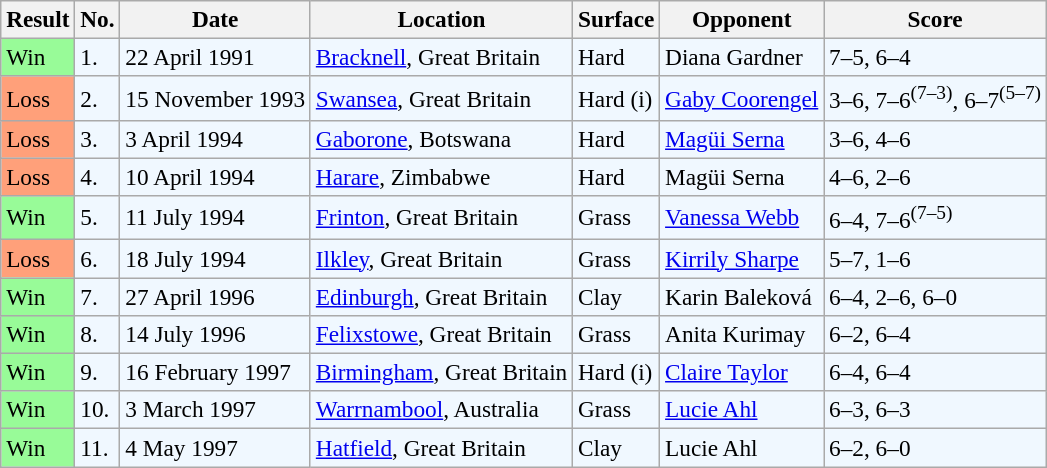<table class="sortable wikitable" style="font-size:97%;">
<tr>
<th>Result</th>
<th>No.</th>
<th>Date</th>
<th>Location</th>
<th>Surface</th>
<th>Opponent</th>
<th class="unsortable">Score</th>
</tr>
<tr style="background:#f0f8ff;">
<td style="background:#98fb98;">Win</td>
<td>1.</td>
<td>22 April 1991</td>
<td><a href='#'>Bracknell</a>, Great Britain</td>
<td>Hard</td>
<td> Diana Gardner</td>
<td>7–5, 6–4</td>
</tr>
<tr style="background:#f0f8ff;">
<td style="background:#ffa07a;">Loss</td>
<td>2.</td>
<td>15 November 1993</td>
<td><a href='#'>Swansea</a>, Great Britain</td>
<td>Hard (i)</td>
<td> <a href='#'>Gaby Coorengel</a></td>
<td>3–6, 7–6<sup>(7–3)</sup>, 6–7<sup>(5–7)</sup></td>
</tr>
<tr bgcolor="#f0f8ff">
<td style="background:#ffa07a;">Loss</td>
<td>3.</td>
<td>3 April 1994</td>
<td><a href='#'>Gaborone</a>, Botswana</td>
<td>Hard</td>
<td> <a href='#'>Magüi Serna</a></td>
<td>3–6, 4–6</td>
</tr>
<tr bgcolor="#f0f8ff">
<td style="background:#ffa07a;">Loss</td>
<td>4.</td>
<td>10 April 1994</td>
<td><a href='#'>Harare</a>, Zimbabwe</td>
<td>Hard</td>
<td> Magüi Serna</td>
<td>4–6, 2–6</td>
</tr>
<tr style="background:#f0f8ff;">
<td style="background:#98fb98;">Win</td>
<td>5.</td>
<td>11 July 1994</td>
<td><a href='#'>Frinton</a>, Great Britain</td>
<td>Grass</td>
<td> <a href='#'>Vanessa Webb</a></td>
<td>6–4, 7–6<sup>(7–5)</sup></td>
</tr>
<tr style="background:#f0f8ff;">
<td style="background:#ffa07a;">Loss</td>
<td>6.</td>
<td>18 July 1994</td>
<td><a href='#'>Ilkley</a>, Great Britain</td>
<td>Grass</td>
<td> <a href='#'>Kirrily Sharpe</a></td>
<td>5–7, 1–6</td>
</tr>
<tr style="background:#f0f8ff;">
<td style="background:#98fb98;">Win</td>
<td>7.</td>
<td>27 April 1996</td>
<td><a href='#'>Edinburgh</a>, Great Britain</td>
<td>Clay</td>
<td> Karin Baleková</td>
<td>6–4, 2–6, 6–0</td>
</tr>
<tr style="background:#f0f8ff;">
<td style="background:#98fb98;">Win</td>
<td>8.</td>
<td>14 July 1996</td>
<td><a href='#'>Felixstowe</a>, Great Britain</td>
<td>Grass</td>
<td> Anita Kurimay</td>
<td>6–2, 6–4</td>
</tr>
<tr style="background:#f0f8ff;">
<td style="background:#98fb98;">Win</td>
<td>9.</td>
<td>16 February 1997</td>
<td><a href='#'>Birmingham</a>, Great Britain</td>
<td>Hard (i)</td>
<td> <a href='#'>Claire Taylor</a></td>
<td>6–4, 6–4</td>
</tr>
<tr style="background:#f0f8ff;">
<td style="background:#98fb98;">Win</td>
<td>10.</td>
<td>3 March 1997</td>
<td><a href='#'>Warrnambool</a>, Australia</td>
<td>Grass</td>
<td> <a href='#'>Lucie Ahl</a></td>
<td>6–3, 6–3</td>
</tr>
<tr style="background:#f0f8ff;">
<td style="background:#98fb98;">Win</td>
<td>11.</td>
<td>4 May 1997</td>
<td><a href='#'>Hatfield</a>, Great Britain</td>
<td>Clay</td>
<td> Lucie Ahl</td>
<td>6–2, 6–0</td>
</tr>
</table>
